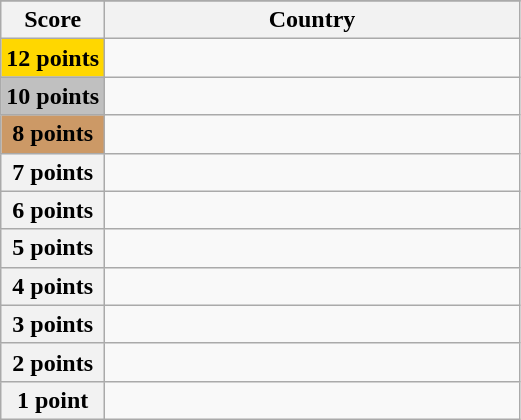<table class="wikitable">
<tr>
</tr>
<tr>
<th scope="col" width="20%">Score</th>
<th scope="col">Country</th>
</tr>
<tr>
<th scope="row" style="background:gold">12 points</th>
<td></td>
</tr>
<tr>
<th scope="row" style="background:silver">10 points</th>
<td></td>
</tr>
<tr>
<th scope="row" style="background:#CC9966">8 points</th>
<td></td>
</tr>
<tr>
<th scope="row">7 points</th>
<td></td>
</tr>
<tr>
<th scope="row">6 points</th>
<td></td>
</tr>
<tr>
<th scope="row">5 points</th>
<td></td>
</tr>
<tr>
<th scope="row">4 points</th>
<td></td>
</tr>
<tr>
<th scope="row">3 points</th>
<td></td>
</tr>
<tr>
<th scope="row">2 points</th>
<td></td>
</tr>
<tr>
<th scope="row">1 point</th>
<td></td>
</tr>
</table>
